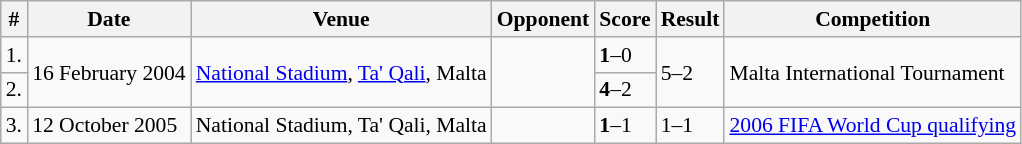<table class="wikitable" style="font-size:90%">
<tr>
<th>#</th>
<th>Date</th>
<th>Venue</th>
<th>Opponent</th>
<th>Score</th>
<th>Result</th>
<th>Competition</th>
</tr>
<tr>
<td>1.</td>
<td rowspan=2>16 February 2004</td>
<td rowspan=2><a href='#'>National Stadium</a>, <a href='#'>Ta' Qali</a>, Malta</td>
<td rowspan=2></td>
<td><strong>1</strong>–0</td>
<td rowspan=2>5–2</td>
<td rowspan=2>Malta International Tournament</td>
</tr>
<tr>
<td>2.</td>
<td><strong>4</strong>–2</td>
</tr>
<tr>
<td>3.</td>
<td>12 October 2005</td>
<td>National Stadium, Ta' Qali, Malta</td>
<td></td>
<td><strong>1</strong>–1</td>
<td>1–1</td>
<td><a href='#'>2006 FIFA World Cup qualifying</a></td>
</tr>
</table>
